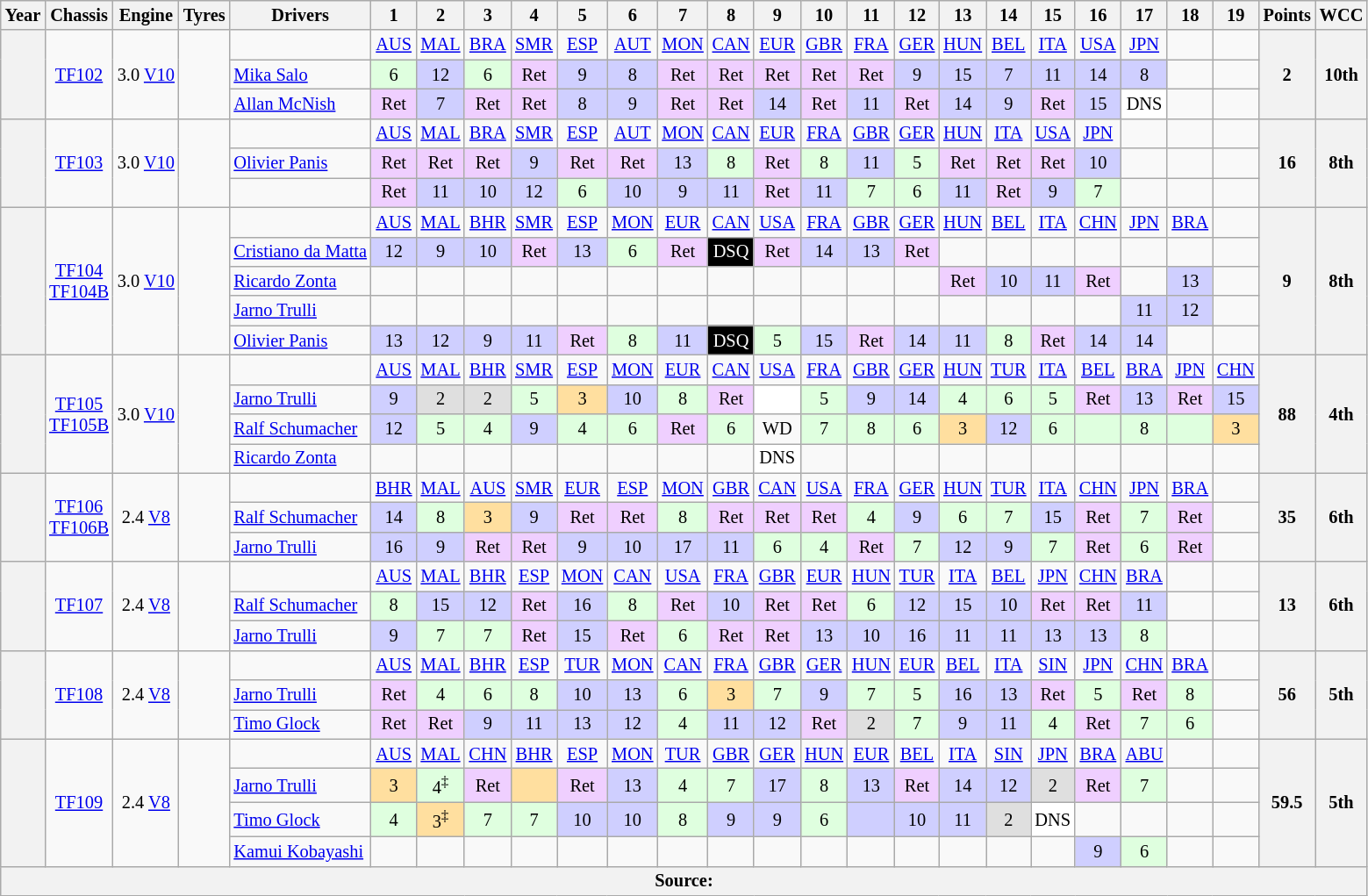<table class="wikitable" style="text-align:center; font-size:85%">
<tr>
<th>Year</th>
<th>Chassis</th>
<th>Engine</th>
<th>Tyres</th>
<th>Drivers</th>
<th>1</th>
<th>2</th>
<th>3</th>
<th>4</th>
<th>5</th>
<th>6</th>
<th>7</th>
<th>8</th>
<th>9</th>
<th>10</th>
<th>11</th>
<th>12</th>
<th>13</th>
<th>14</th>
<th>15</th>
<th>16</th>
<th>17</th>
<th>18</th>
<th>19</th>
<th>Points</th>
<th>WCC</th>
</tr>
<tr>
<th rowspan="3"></th>
<td rowspan="3"><a href='#'>TF102</a></td>
<td rowspan="3"> 3.0 <a href='#'>V10</a></td>
<td rowspan="3"></td>
<td></td>
<td><a href='#'>AUS</a></td>
<td><a href='#'>MAL</a></td>
<td><a href='#'>BRA</a></td>
<td><a href='#'>SMR</a></td>
<td><a href='#'>ESP</a></td>
<td><a href='#'>AUT</a></td>
<td><a href='#'>MON</a></td>
<td><a href='#'>CAN</a></td>
<td><a href='#'>EUR</a></td>
<td><a href='#'>GBR</a></td>
<td><a href='#'>FRA</a></td>
<td><a href='#'>GER</a></td>
<td><a href='#'>HUN</a></td>
<td><a href='#'>BEL</a></td>
<td><a href='#'>ITA</a></td>
<td><a href='#'>USA</a></td>
<td><a href='#'>JPN</a></td>
<td></td>
<td></td>
<th rowspan="3">2</th>
<th rowspan="3">10th</th>
</tr>
<tr>
<td align="left"> <a href='#'>Mika Salo</a></td>
<td style="background:#DFFFDF;">6</td>
<td style="background:#CFCFFF;">12</td>
<td style="background:#DFFFDF;">6</td>
<td style="background:#EFCFFF;">Ret</td>
<td style="background:#CFCFFF;">9</td>
<td style="background:#CFCFFF;">8</td>
<td style="background:#EFCFFF;">Ret</td>
<td style="background:#EFCFFF;">Ret</td>
<td style="background:#EFCFFF;">Ret</td>
<td style="background:#EFCFFF;">Ret</td>
<td style="background:#EFCFFF;">Ret</td>
<td style="background:#CFCFFF;">9</td>
<td style="background:#CFCFFF;">15</td>
<td style="background:#CFCFFF;">7</td>
<td style="background:#CFCFFF;">11</td>
<td style="background:#CFCFFF;">14</td>
<td style="background:#CFCFFF;">8</td>
<td></td>
<td></td>
</tr>
<tr>
<td align="left"> <a href='#'>Allan McNish</a></td>
<td style="background:#EFCFFF;">Ret</td>
<td style="background:#CFCFFF;">7</td>
<td style="background:#EFCFFF;">Ret</td>
<td style="background:#EFCFFF;">Ret</td>
<td style="background:#CFCFFF;">8</td>
<td style="background:#CFCFFF;">9</td>
<td style="background:#EFCFFF;">Ret</td>
<td style="background:#EFCFFF;">Ret</td>
<td style="background:#CFCFFF;">14</td>
<td style="background:#EFCFFF;">Ret</td>
<td style="background:#CFCFFF;">11</td>
<td style="background:#EFCFFF;">Ret</td>
<td style="background:#CFCFFF;">14</td>
<td style="background:#CFCFFF;">9</td>
<td style="background:#EFCFFF;">Ret</td>
<td style="background:#CFCFFF;">15</td>
<td style="background:#FFFFFF;">DNS</td>
<td></td>
<td></td>
</tr>
<tr>
<th rowspan="3"></th>
<td rowspan="3"><a href='#'>TF103</a></td>
<td rowspan="3"> 3.0 <a href='#'>V10</a></td>
<td rowspan="3"></td>
<td></td>
<td><a href='#'>AUS</a></td>
<td><a href='#'>MAL</a></td>
<td><a href='#'>BRA</a></td>
<td><a href='#'>SMR</a></td>
<td><a href='#'>ESP</a></td>
<td><a href='#'>AUT</a></td>
<td><a href='#'>MON</a></td>
<td><a href='#'>CAN</a></td>
<td><a href='#'>EUR</a></td>
<td><a href='#'>FRA</a></td>
<td><a href='#'>GBR</a></td>
<td><a href='#'>GER</a></td>
<td><a href='#'>HUN</a></td>
<td><a href='#'>ITA</a></td>
<td><a href='#'>USA</a></td>
<td><a href='#'>JPN</a></td>
<td></td>
<td></td>
<td></td>
<th rowspan="3">16</th>
<th rowspan="3">8th</th>
</tr>
<tr>
<td align="left"> <a href='#'>Olivier Panis</a></td>
<td style="background:#EFCFFF;">Ret</td>
<td style="background:#EFCFFF;">Ret</td>
<td style="background:#EFCFFF;">Ret</td>
<td style="background:#CFCFFF;">9</td>
<td style="background:#EFCFFF;">Ret</td>
<td style="background:#EFCFFF;">Ret</td>
<td style="background:#CFCFFF;">13</td>
<td style="background:#DFFFDF;">8</td>
<td style="background:#EFCFFF;">Ret</td>
<td style="background:#DFFFDF;">8</td>
<td style="background:#CFCFFF;">11</td>
<td style="background:#DFFFDF;">5</td>
<td style="background:#EFCFFF;">Ret</td>
<td style="background:#EFCFFF;">Ret</td>
<td style="background:#EFCFFF;">Ret</td>
<td style="background:#CFCFFF;">10</td>
<td></td>
<td></td>
<td></td>
</tr>
<tr>
<td align="left"></td>
<td style="background:#EFCFFF;">Ret</td>
<td style="background:#CFCFFF;">11</td>
<td style="background:#CFCFFF;">10</td>
<td style="background:#CFCFFF;">12</td>
<td style="background:#DFFFDF;">6</td>
<td style="background:#CFCFFF;">10</td>
<td style="background:#CFCFFF;">9</td>
<td style="background:#CFCFFF;">11</td>
<td style="background:#EFCFFF;">Ret</td>
<td style="background:#CFCFFF;">11</td>
<td style="background:#DFFFDF;">7</td>
<td style="background:#DFFFDF;">6</td>
<td style="background:#CFCFFF;">11</td>
<td style="background:#EFCFFF;">Ret</td>
<td style="background:#CFCFFF;">9</td>
<td style="background:#DFFFDF;">7</td>
<td></td>
<td></td>
<td></td>
</tr>
<tr>
<th rowspan="5"></th>
<td rowspan="5"><a href='#'>TF104</a><br><a href='#'>TF104B</a></td>
<td rowspan="5"> 3.0 <a href='#'>V10</a></td>
<td rowspan="5"></td>
<td></td>
<td><a href='#'>AUS</a></td>
<td><a href='#'>MAL</a></td>
<td><a href='#'>BHR</a></td>
<td><a href='#'>SMR</a></td>
<td><a href='#'>ESP</a></td>
<td><a href='#'>MON</a></td>
<td><a href='#'>EUR</a></td>
<td><a href='#'>CAN</a></td>
<td><a href='#'>USA</a></td>
<td><a href='#'>FRA</a></td>
<td><a href='#'>GBR</a></td>
<td><a href='#'>GER</a></td>
<td><a href='#'>HUN</a></td>
<td><a href='#'>BEL</a></td>
<td><a href='#'>ITA</a></td>
<td><a href='#'>CHN</a></td>
<td><a href='#'>JPN</a></td>
<td><a href='#'>BRA</a></td>
<td></td>
<th rowspan="5">9</th>
<th rowspan="5">8th</th>
</tr>
<tr>
<td align="left"> <a href='#'>Cristiano da Matta</a></td>
<td style="background:#CFCFFF;">12</td>
<td style="background:#CFCFFF;">9</td>
<td style="background:#CFCFFF;">10</td>
<td style="background:#EFCFFF;">Ret</td>
<td style="background:#CFCFFF;">13</td>
<td style="background:#DFFFDF;">6</td>
<td style="background:#EFCFFF;">Ret</td>
<td style="background:#000000; color:white">DSQ</td>
<td style="background:#EFCFFF;">Ret</td>
<td style="background:#CFCFFF;">14</td>
<td style="background:#CFCFFF;">13</td>
<td style="background:#EFCFFF;">Ret</td>
<td></td>
<td></td>
<td></td>
<td></td>
<td></td>
<td></td>
<td></td>
</tr>
<tr>
<td align="left"> <a href='#'>Ricardo Zonta</a></td>
<td></td>
<td></td>
<td></td>
<td></td>
<td></td>
<td></td>
<td></td>
<td></td>
<td></td>
<td></td>
<td></td>
<td></td>
<td style="background:#EFCFFF;">Ret</td>
<td style="background:#CFCFFF;">10</td>
<td style="background:#CFCFFF;">11</td>
<td style="background:#EFCFFF;">Ret</td>
<td></td>
<td style="background:#CFCFFF;">13</td>
<td></td>
</tr>
<tr>
<td align="left"> <a href='#'>Jarno Trulli</a></td>
<td></td>
<td></td>
<td></td>
<td></td>
<td></td>
<td></td>
<td></td>
<td></td>
<td></td>
<td></td>
<td></td>
<td></td>
<td></td>
<td></td>
<td></td>
<td></td>
<td style="background:#CFCFFF;">11</td>
<td style="background:#CFCFFF;">12</td>
<td></td>
</tr>
<tr>
<td align="left"> <a href='#'>Olivier Panis</a></td>
<td style="background:#CFCFFF;">13</td>
<td style="background:#CFCFFF;">12</td>
<td style="background:#CFCFFF;">9</td>
<td style="background:#CFCFFF;">11</td>
<td style="background:#EFCFFF;">Ret</td>
<td style="background:#DFFFDF;">8</td>
<td style="background:#CFCFFF;">11</td>
<td style="background:#000000; color:white">DSQ</td>
<td style="background:#DFFFDF;">5</td>
<td style="background:#CFCFFF;">15</td>
<td style="background:#EFCFFF;">Ret</td>
<td style="background:#CFCFFF;">14</td>
<td style="background:#CFCFFF;">11</td>
<td style="background:#DFFFDF;">8</td>
<td style="background:#EFCFFF;">Ret</td>
<td style="background:#CFCFFF;">14</td>
<td style="background:#CFCFFF;">14</td>
<td></td>
<td></td>
</tr>
<tr>
<th rowspan="4"></th>
<td rowspan="4"><a href='#'>TF105</a><br><a href='#'>TF105B</a></td>
<td rowspan="4"> 3.0 <a href='#'>V10</a></td>
<td rowspan="4"></td>
<td></td>
<td><a href='#'>AUS</a></td>
<td><a href='#'>MAL</a></td>
<td><a href='#'>BHR</a></td>
<td><a href='#'>SMR</a></td>
<td><a href='#'>ESP</a></td>
<td><a href='#'>MON</a></td>
<td><a href='#'>EUR</a></td>
<td><a href='#'>CAN</a></td>
<td><a href='#'>USA</a></td>
<td><a href='#'>FRA</a></td>
<td><a href='#'>GBR</a></td>
<td><a href='#'>GER</a></td>
<td><a href='#'>HUN</a></td>
<td><a href='#'>TUR</a></td>
<td><a href='#'>ITA</a></td>
<td><a href='#'>BEL</a></td>
<td><a href='#'>BRA</a></td>
<td><a href='#'>JPN</a></td>
<td><a href='#'>CHN</a></td>
<th rowspan="4">88</th>
<th rowspan="4">4th</th>
</tr>
<tr>
<td align="left"> <a href='#'>Jarno Trulli</a></td>
<td style="background:#CFCFFF;">9</td>
<td style="background:#DFDFDF;">2</td>
<td style="background:#DFDFDF;">2</td>
<td style="background:#DFFFDF;">5</td>
<td style="background:#FFDF9F;">3</td>
<td style="background:#CFCFFF;">10</td>
<td style="background:#DFFFDF;">8</td>
<td style="background:#EFCFFF;">Ret</td>
<td style="background:#FFFFFF;"></td>
<td style="background:#DFFFDF;">5</td>
<td style="background:#CFCFFF;">9</td>
<td style="background:#CFCFFF;">14</td>
<td style="background:#DFFFDF;">4</td>
<td style="background:#DFFFDF;">6</td>
<td style="background:#DFFFDF;">5</td>
<td style="background:#EFCFFF;">Ret</td>
<td style="background:#CFCFFF;">13</td>
<td style="background:#EFCFFF;">Ret</td>
<td style="background:#CFCFFF;">15</td>
</tr>
<tr>
<td align="left"> <a href='#'>Ralf Schumacher</a></td>
<td style="background:#CFCFFF;">12</td>
<td style="background:#DFFFDF;">5</td>
<td style="background:#DFFFDF;">4</td>
<td style="background:#CFCFFF;">9</td>
<td style="background:#DFFFDF;">4</td>
<td style="background:#DFFFDF;">6</td>
<td style="background:#EFCFFF;">Ret</td>
<td style="background:#DFFFDF;">6</td>
<td>WD</td>
<td style="background:#DFFFDF;">7</td>
<td style="background:#DFFFDF;">8</td>
<td style="background:#DFFFDF;">6</td>
<td style="background:#FFDF9F;">3</td>
<td style="background:#CFCFFF;">12</td>
<td style="background:#DFFFDF;">6</td>
<td style="background:#DFFFDF;"></td>
<td style="background:#DFFFDF;">8</td>
<td style="background:#DFFFDF;"></td>
<td style="background:#FFDF9F;">3</td>
</tr>
<tr>
<td align="left"> <a href='#'>Ricardo Zonta</a></td>
<td></td>
<td></td>
<td></td>
<td></td>
<td></td>
<td></td>
<td></td>
<td></td>
<td style="background:#FFFFFF;">DNS</td>
<td></td>
<td></td>
<td></td>
<td></td>
<td></td>
<td></td>
<td></td>
<td></td>
<td></td>
<td></td>
</tr>
<tr>
<th rowspan="3"></th>
<td rowspan="3"><a href='#'>TF106</a><br><a href='#'>TF106B</a></td>
<td rowspan="3"> 2.4 <a href='#'>V8</a></td>
<td rowspan="3"></td>
<td></td>
<td><a href='#'>BHR</a></td>
<td><a href='#'>MAL</a></td>
<td><a href='#'>AUS</a></td>
<td><a href='#'>SMR</a></td>
<td><a href='#'>EUR</a></td>
<td><a href='#'>ESP</a></td>
<td><a href='#'>MON</a></td>
<td><a href='#'>GBR</a></td>
<td><a href='#'>CAN</a></td>
<td><a href='#'>USA</a></td>
<td><a href='#'>FRA</a></td>
<td><a href='#'>GER</a></td>
<td><a href='#'>HUN</a></td>
<td><a href='#'>TUR</a></td>
<td><a href='#'>ITA</a></td>
<td><a href='#'>CHN</a></td>
<td><a href='#'>JPN</a></td>
<td><a href='#'>BRA</a></td>
<td></td>
<th rowspan="3">35</th>
<th rowspan="3">6th</th>
</tr>
<tr>
<td align="left"> <a href='#'>Ralf Schumacher</a></td>
<td style="background:#CFCFFF;">14</td>
<td style="background:#DFFFDF;">8</td>
<td style="background:#FFDF9F;">3</td>
<td style="background:#CFCFFF;">9</td>
<td style="background:#EFCFFF;">Ret</td>
<td style="background:#EFCFFF;">Ret</td>
<td style="background:#DFFFDF;">8</td>
<td style="background:#EFCFFF;">Ret</td>
<td style="background:#EFCFFF;">Ret</td>
<td style="background:#EFCFFF;">Ret</td>
<td style="background:#DFFFDF;">4</td>
<td style="background:#CFCFFF;">9</td>
<td style="background:#DFFFDF;">6</td>
<td style="background:#DFFFDF;">7</td>
<td style="background:#CFCFFF;">15</td>
<td style="background:#EFCFFF;">Ret</td>
<td style="background:#DFFFDF;">7</td>
<td style="background:#EFCFFF;">Ret</td>
<td></td>
</tr>
<tr>
<td align="left"> <a href='#'>Jarno Trulli</a></td>
<td style="background:#CFCFFF;">16</td>
<td style="background:#CFCFFF;">9</td>
<td style="background:#EFCFFF;">Ret</td>
<td style="background:#EFCFFF;">Ret</td>
<td style="background:#CFCFFF;">9</td>
<td style="background:#CFCFFF;">10</td>
<td style="background:#CFCFFF;">17</td>
<td style="background:#CFCFFF;">11</td>
<td style="background:#DFFFDF;">6</td>
<td style="background:#DFFFDF;">4</td>
<td style="background:#EFCFFF;">Ret</td>
<td style="background:#DFFFDF;">7</td>
<td style="background:#CFCFFF;">12</td>
<td style="background:#CFCFFF;">9</td>
<td style="background:#DFFFDF;">7</td>
<td style="background:#EFCFFF;">Ret</td>
<td style="background:#DFFFDF;">6</td>
<td style="background:#EFCFFF;">Ret</td>
<td></td>
</tr>
<tr>
<th rowspan="3"></th>
<td rowspan="3"><a href='#'>TF107</a></td>
<td rowspan="3"> 2.4 <a href='#'>V8</a></td>
<td rowspan="3"></td>
<td></td>
<td><a href='#'>AUS</a></td>
<td><a href='#'>MAL</a></td>
<td><a href='#'>BHR</a></td>
<td><a href='#'>ESP</a></td>
<td><a href='#'>MON</a></td>
<td><a href='#'>CAN</a></td>
<td><a href='#'>USA</a></td>
<td><a href='#'>FRA</a></td>
<td><a href='#'>GBR</a></td>
<td><a href='#'>EUR</a></td>
<td><a href='#'>HUN</a></td>
<td><a href='#'>TUR</a></td>
<td><a href='#'>ITA</a></td>
<td><a href='#'>BEL</a></td>
<td><a href='#'>JPN</a></td>
<td><a href='#'>CHN</a></td>
<td><a href='#'>BRA</a></td>
<td></td>
<td></td>
<th rowspan="3">13</th>
<th rowspan="3">6th</th>
</tr>
<tr>
<td align="left"> <a href='#'>Ralf Schumacher</a></td>
<td style="background:#DFFFDF;">8</td>
<td style="background:#CFCFFF;">15</td>
<td style="background:#CFCFFF;">12</td>
<td style="background:#EFCFFF;">Ret</td>
<td style="background:#CFCFFF;">16</td>
<td style="background:#DFFFDF;">8</td>
<td style="background:#EFCFFF;">Ret</td>
<td style="background:#CFCFFF;">10</td>
<td style="background:#EFCFFF;">Ret</td>
<td style="background:#EFCFFF;">Ret</td>
<td style="background:#DFFFDF;">6</td>
<td style="background:#CFCFFF;">12</td>
<td style="background:#CFCFFF;">15</td>
<td style="background:#CFCFFF;">10</td>
<td style="background:#EFCFFF;">Ret</td>
<td style="background:#EFCFFF;">Ret</td>
<td style="background:#CFCFFF;">11</td>
<td></td>
<td></td>
</tr>
<tr>
<td align="left"> <a href='#'>Jarno Trulli</a></td>
<td style="background:#CFCFFF;">9</td>
<td style="background:#DFFFDF;">7</td>
<td style="background:#DFFFDF;">7</td>
<td style="background:#EFCFFF;">Ret</td>
<td style="background:#CFCFFF;">15</td>
<td style="background:#EFCFFF;">Ret</td>
<td style="background:#DFFFDF;">6</td>
<td style="background:#EFCFFF;">Ret</td>
<td style="background:#EFCFFF;">Ret</td>
<td style="background:#CFCFFF;">13</td>
<td style="background:#CFCFFF;">10</td>
<td style="background:#CFCFFF;">16</td>
<td style="background:#CFCFFF;">11</td>
<td style="background:#CFCFFF;">11</td>
<td style="background:#CFCFFF;">13</td>
<td style="background:#CFCFFF;">13</td>
<td style="background:#DFFFDF;">8</td>
<td></td>
<td></td>
</tr>
<tr>
<th rowspan="3"></th>
<td rowspan="3"><a href='#'>TF108</a></td>
<td rowspan="3"> 2.4 <a href='#'>V8</a></td>
<td rowspan="3"></td>
<td></td>
<td><a href='#'>AUS</a></td>
<td><a href='#'>MAL</a></td>
<td><a href='#'>BHR</a></td>
<td><a href='#'>ESP</a></td>
<td><a href='#'>TUR</a></td>
<td><a href='#'>MON</a></td>
<td><a href='#'>CAN</a></td>
<td><a href='#'>FRA</a></td>
<td><a href='#'>GBR</a></td>
<td><a href='#'>GER</a></td>
<td><a href='#'>HUN</a></td>
<td><a href='#'>EUR</a></td>
<td><a href='#'>BEL</a></td>
<td><a href='#'>ITA</a></td>
<td><a href='#'>SIN</a></td>
<td><a href='#'>JPN</a></td>
<td><a href='#'>CHN</a></td>
<td><a href='#'>BRA</a></td>
<td></td>
<th rowspan="3">56</th>
<th rowspan="3">5th</th>
</tr>
<tr>
<td align="left"> <a href='#'>Jarno Trulli</a></td>
<td style="background:#efcfff;">Ret</td>
<td style="background:#DFFFDF;">4</td>
<td style="background:#DFFFDF;">6</td>
<td style="background:#DFFFDF;">8</td>
<td style="background:#cfcfff;">10</td>
<td style="background:#cfcfff;">13</td>
<td style="background:#DFFFDF;">6</td>
<td style="background:#FFDF9F;">3</td>
<td style="background:#DFFFDF;">7</td>
<td style="background:#cfcfff;">9</td>
<td style="background:#DFFFDF;">7</td>
<td style="background:#DFFFDF;">5</td>
<td style="background:#cfcfff;">16</td>
<td style="background:#cfcfff;">13</td>
<td style="background:#efcfff;">Ret</td>
<td style="background:#DFFFDF;">5</td>
<td style="background:#efcfff;">Ret</td>
<td style="background:#DFFFDF;">8</td>
<td></td>
</tr>
<tr>
<td align="left"> <a href='#'>Timo Glock</a></td>
<td style="background:#efcfff;">Ret</td>
<td style="background:#efcfff;">Ret</td>
<td style="background:#cfcfff;">9</td>
<td style="background:#cfcfff;">11</td>
<td style="background:#cfcfff;">13</td>
<td style="background:#cfcfff;">12</td>
<td style="background:#DFFFDF;">4</td>
<td style="background:#cfcfff;">11</td>
<td style="background:#cfcfff;">12</td>
<td style="background:#efcfff;">Ret</td>
<td style="background:#DFDFDF;">2</td>
<td style="background:#DFFFDF;">7</td>
<td style="background:#cfcfff;">9</td>
<td style="background:#cfcfff;">11</td>
<td style="background:#DFFFDF;">4</td>
<td style="background:#efcfff;">Ret</td>
<td style="background:#DFFFDF;">7</td>
<td style="background:#DFFFDF;">6</td>
<td></td>
</tr>
<tr>
<th rowspan="4"></th>
<td rowspan="4"><a href='#'>TF109</a></td>
<td rowspan="4"> 2.4 <a href='#'>V8</a></td>
<td rowspan="4"></td>
<td></td>
<td><a href='#'>AUS</a></td>
<td><a href='#'>MAL</a></td>
<td><a href='#'>CHN</a></td>
<td><a href='#'>BHR</a></td>
<td><a href='#'>ESP</a></td>
<td><a href='#'>MON</a></td>
<td><a href='#'>TUR</a></td>
<td><a href='#'>GBR</a></td>
<td><a href='#'>GER</a></td>
<td><a href='#'>HUN</a></td>
<td><a href='#'>EUR</a></td>
<td><a href='#'>BEL</a></td>
<td><a href='#'>ITA</a></td>
<td><a href='#'>SIN</a></td>
<td><a href='#'>JPN</a></td>
<td><a href='#'>BRA</a></td>
<td><a href='#'>ABU</a></td>
<td></td>
<td></td>
<th rowspan="4">59.5</th>
<th rowspan="4">5th</th>
</tr>
<tr>
<td align="left"> <a href='#'>Jarno Trulli</a></td>
<td style="background:#FFDF9F;">3</td>
<td style="background:#dfffdf;">4<sup>‡</sup></td>
<td style="background:#EFCFFF;">Ret</td>
<td style="background:#FFDF9F;"></td>
<td style="background:#EFCFFF;">Ret</td>
<td style="background:#CFCFFF;">13</td>
<td style="background:#DFFFDF;">4</td>
<td style="background:#DFFFDF;">7</td>
<td style="background:#CFCFFF;">17</td>
<td style="background:#DFFFDF;">8</td>
<td style="background:#CFCFFF;">13</td>
<td style="background:#EFCFFF;">Ret</td>
<td style="background:#CFCFFF;">14</td>
<td style="background:#CFCFFF;">12</td>
<td style="background:#DFDFDF;">2</td>
<td style="background:#EFCFFF;">Ret</td>
<td style="background:#DFFFDF;">7</td>
<td></td>
<td></td>
</tr>
<tr>
<td align="left"> <a href='#'>Timo Glock</a></td>
<td style="background:#DFFFDF;">4</td>
<td style="background:#FFDF9F;">3<sup>‡</sup></td>
<td style="background:#DFFFDF;">7</td>
<td style="background:#DFFFDF;">7</td>
<td style="background:#CFCFFF;">10</td>
<td style="background:#CFCFFF;">10</td>
<td style="background:#DFFFDF;">8</td>
<td style="background:#CFCFFF;">9</td>
<td style="background:#CFCFFF;">9</td>
<td style="background:#DFFFDF;">6</td>
<td style="background:#CFCFFF;"></td>
<td style="background:#CFCFFF;">10</td>
<td style="background:#CFCFFF;">11</td>
<td style="background:#DFDFDF;">2</td>
<td style="background:#FFFFFF;">DNS</td>
<td></td>
<td></td>
<td></td>
<td></td>
</tr>
<tr>
<td align="left"> <a href='#'>Kamui Kobayashi</a></td>
<td></td>
<td></td>
<td></td>
<td></td>
<td></td>
<td></td>
<td></td>
<td></td>
<td></td>
<td></td>
<td></td>
<td></td>
<td></td>
<td></td>
<td></td>
<td style="background:#CFCFFF;">9</td>
<td style="background:#DFFFDF;">6</td>
<td></td>
<td></td>
</tr>
<tr>
<th colspan="26">Source:</th>
</tr>
</table>
